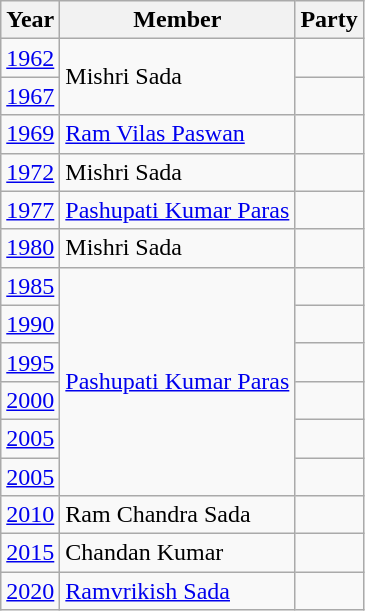<table class="wikitable sortable">
<tr>
<th>Year</th>
<th>Member</th>
<th colspan="2">Party</th>
</tr>
<tr>
<td><a href='#'>1962</a></td>
<td rowspan="2">Mishri Sada</td>
<td></td>
</tr>
<tr>
<td><a href='#'>1967</a></td>
</tr>
<tr>
<td><a href='#'>1969</a></td>
<td><a href='#'>Ram Vilas Paswan</a></td>
<td></td>
</tr>
<tr>
<td><a href='#'>1972</a></td>
<td>Mishri Sada</td>
<td></td>
</tr>
<tr>
<td><a href='#'>1977</a></td>
<td><a href='#'>Pashupati Kumar Paras</a></td>
<td></td>
</tr>
<tr>
<td><a href='#'>1980</a></td>
<td>Mishri Sada</td>
<td></td>
</tr>
<tr>
<td><a href='#'>1985</a></td>
<td rowspan="6"><a href='#'>Pashupati Kumar Paras</a></td>
<td></td>
</tr>
<tr>
<td><a href='#'>1990</a></td>
<td></td>
</tr>
<tr>
<td><a href='#'>1995</a></td>
</tr>
<tr>
<td><a href='#'>2000</a></td>
<td></td>
</tr>
<tr>
<td><a href='#'>2005</a></td>
<td></td>
</tr>
<tr>
<td><a href='#'>2005</a></td>
</tr>
<tr>
<td><a href='#'>2010</a></td>
<td>Ram Chandra Sada</td>
<td></td>
</tr>
<tr>
<td><a href='#'>2015</a></td>
<td>Chandan Kumar</td>
<td></td>
</tr>
<tr>
<td><a href='#'>2020</a></td>
<td><a href='#'>Ramvrikish Sada</a></td>
</tr>
</table>
